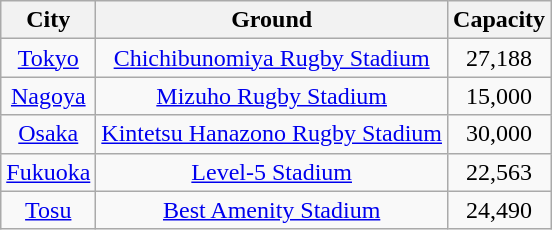<table class="wikitable sortable" style="text-align: center;">
<tr>
<th>City</th>
<th>Ground</th>
<th>Capacity</th>
</tr>
<tr>
<td><a href='#'>Tokyo</a></td>
<td><a href='#'>Chichibunomiya Rugby Stadium</a></td>
<td>27,188</td>
</tr>
<tr>
<td><a href='#'>Nagoya</a></td>
<td><a href='#'>Mizuho Rugby Stadium</a></td>
<td>15,000</td>
</tr>
<tr>
<td><a href='#'>Osaka</a></td>
<td><a href='#'>Kintetsu Hanazono Rugby Stadium</a></td>
<td>30,000</td>
</tr>
<tr>
<td><a href='#'>Fukuoka</a></td>
<td><a href='#'>Level-5 Stadium</a></td>
<td>22,563</td>
</tr>
<tr>
<td><a href='#'>Tosu</a></td>
<td><a href='#'>Best Amenity Stadium</a></td>
<td>24,490</td>
</tr>
</table>
